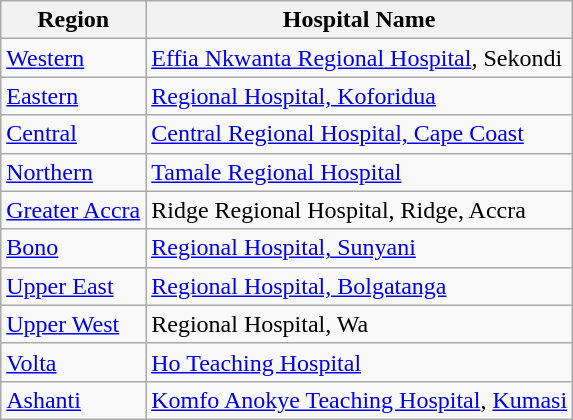<table class="wikitable sortable">
<tr>
<th>Region</th>
<th>Hospital Name</th>
</tr>
<tr>
<td><a href='#'>Western</a></td>
<td><a href='#'>Effia Nkwanta Regional Hospital</a>, Sekondi</td>
</tr>
<tr>
<td><a href='#'>Eastern</a></td>
<td><a href='#'>Regional Hospital, Koforidua</a></td>
</tr>
<tr>
<td><a href='#'>Central</a></td>
<td><a href='#'>Central Regional Hospital, Cape Coast</a></td>
</tr>
<tr>
<td><a href='#'>Northern</a></td>
<td><a href='#'>Tamale Regional Hospital</a></td>
</tr>
<tr>
<td><a href='#'>Greater Accra</a></td>
<td>Ridge Regional Hospital, Ridge, Accra</td>
</tr>
<tr>
<td><a href='#'>Bono</a></td>
<td><a href='#'>Regional Hospital, Sunyani</a></td>
</tr>
<tr>
<td><a href='#'>Upper East</a></td>
<td><a href='#'>Regional Hospital, Bolgatanga</a></td>
</tr>
<tr>
<td><a href='#'>Upper West</a></td>
<td>Regional Hospital, Wa</td>
</tr>
<tr>
<td><a href='#'>Volta</a></td>
<td><a href='#'>Ho Teaching Hospital</a></td>
</tr>
<tr>
<td><a href='#'>Ashanti</a></td>
<td><a href='#'>Komfo Anokye Teaching Hospital</a>, <a href='#'>Kumasi</a></td>
</tr>
</table>
